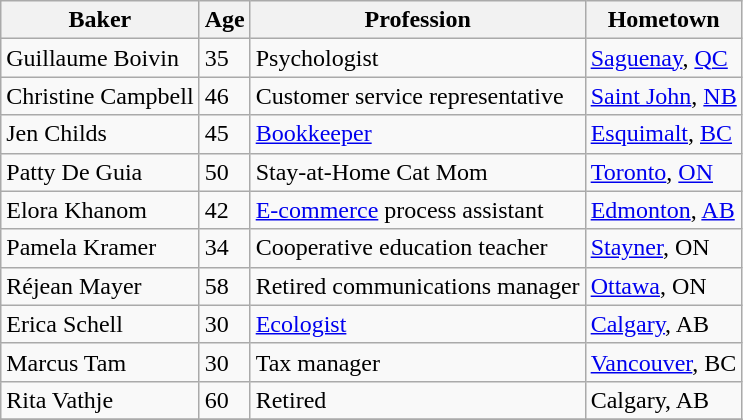<table class="wikitable">
<tr>
<th>Baker</th>
<th>Age</th>
<th>Profession</th>
<th>Hometown</th>
</tr>
<tr>
<td>Guillaume Boivin</td>
<td>35</td>
<td>Psychologist</td>
<td><a href='#'>Saguenay</a>, <a href='#'>QC</a></td>
</tr>
<tr>
<td>Christine Campbell</td>
<td>46</td>
<td>Customer service representative</td>
<td><a href='#'>Saint John</a>, <a href='#'>NB</a></td>
</tr>
<tr>
<td>Jen Childs</td>
<td>45</td>
<td><a href='#'>Bookkeeper</a></td>
<td><a href='#'>Esquimalt</a>, <a href='#'>BC</a></td>
</tr>
<tr>
<td>Patty De Guia</td>
<td>50</td>
<td>Stay-at-Home Cat Mom</td>
<td><a href='#'>Toronto</a>, <a href='#'>ON</a></td>
</tr>
<tr>
<td>Elora Khanom</td>
<td>42</td>
<td><a href='#'>E-commerce</a> process assistant</td>
<td><a href='#'>Edmonton</a>, <a href='#'>AB</a></td>
</tr>
<tr>
<td>Pamela Kramer</td>
<td>34</td>
<td>Cooperative education teacher</td>
<td><a href='#'>Stayner</a>, ON</td>
</tr>
<tr>
<td>Réjean Mayer</td>
<td>58</td>
<td>Retired communications manager</td>
<td><a href='#'>Ottawa</a>, ON</td>
</tr>
<tr>
<td>Erica Schell</td>
<td>30</td>
<td><a href='#'>Ecologist</a></td>
<td><a href='#'>Calgary</a>, AB</td>
</tr>
<tr>
<td>Marcus Tam</td>
<td>30</td>
<td>Tax manager</td>
<td><a href='#'>Vancouver</a>, BC</td>
</tr>
<tr>
<td>Rita Vathje</td>
<td>60</td>
<td>Retired</td>
<td>Calgary, AB</td>
</tr>
<tr>
</tr>
</table>
